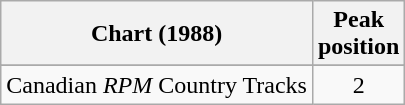<table class="wikitable sortable">
<tr>
<th align="left">Chart (1988)</th>
<th align="center">Peak<br>position</th>
</tr>
<tr>
</tr>
<tr>
<td align="left">Canadian <em>RPM</em> Country Tracks</td>
<td align="center">2</td>
</tr>
</table>
